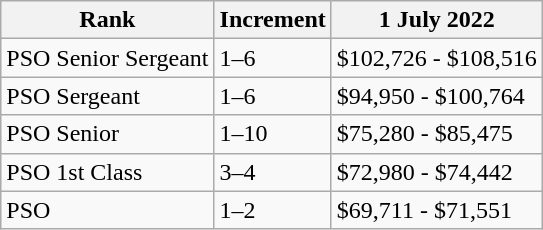<table class="wikitable">
<tr>
<th>Rank</th>
<th>Increment</th>
<th>1 July 2022</th>
</tr>
<tr>
<td>PSO Senior Sergeant</td>
<td>1–6</td>
<td>$102,726 - $108,516</td>
</tr>
<tr>
<td>PSO Sergeant</td>
<td>1–6</td>
<td>$94,950 - $100,764</td>
</tr>
<tr>
<td>PSO Senior</td>
<td>1–10</td>
<td>$75,280 - $85,475</td>
</tr>
<tr>
<td>PSO 1st Class</td>
<td>3–4</td>
<td>$72,980 - $74,442</td>
</tr>
<tr>
<td>PSO</td>
<td>1–2</td>
<td>$69,711 - $71,551</td>
</tr>
</table>
